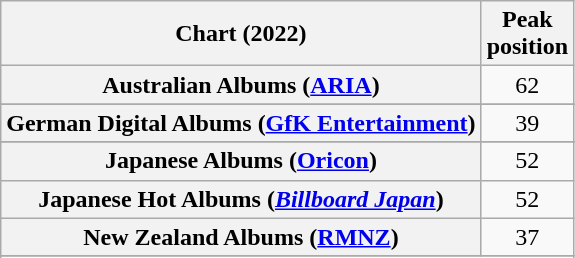<table class="wikitable sortable plainrowheaders" style="text-align:center">
<tr>
<th scope="col">Chart (2022)</th>
<th scope="col">Peak<br>position</th>
</tr>
<tr>
<th scope="row">Australian Albums (<a href='#'>ARIA</a>)</th>
<td>62</td>
</tr>
<tr>
</tr>
<tr>
</tr>
<tr>
</tr>
<tr>
<th scope="row">German Digital Albums (<a href='#'>GfK Entertainment</a>)</th>
<td>39</td>
</tr>
<tr>
</tr>
<tr>
<th scope="row">Japanese Albums (<a href='#'>Oricon</a>)</th>
<td>52</td>
</tr>
<tr>
<th scope="row">Japanese Hot Albums (<em><a href='#'>Billboard Japan</a></em>)</th>
<td>52</td>
</tr>
<tr>
<th scope="row">New Zealand Albums (<a href='#'>RMNZ</a>)</th>
<td>37</td>
</tr>
<tr>
</tr>
<tr>
</tr>
<tr>
</tr>
<tr>
</tr>
<tr>
</tr>
</table>
